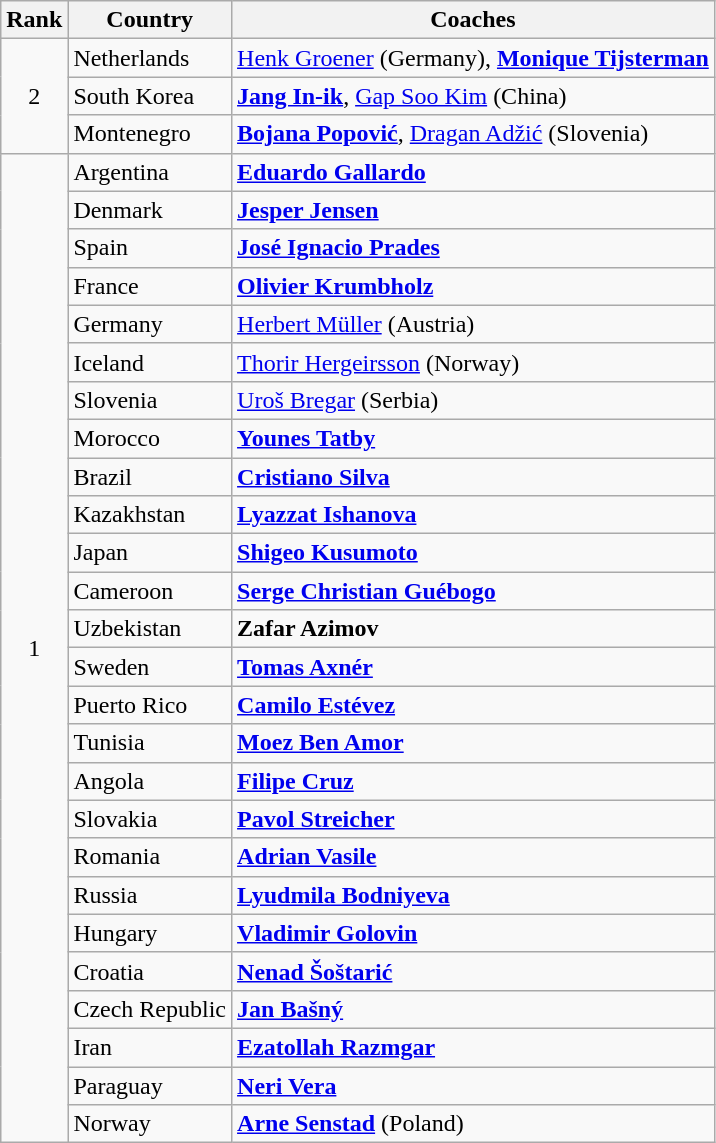<table class="wikitable">
<tr>
<th>Rank</th>
<th>Country</th>
<th>Coaches</th>
</tr>
<tr>
<td align="center" rowspan="3">2</td>
<td> Netherlands</td>
<td><a href='#'>Henk Groener</a> (Germany), <strong><a href='#'>Monique Tijsterman</a></strong></td>
</tr>
<tr>
<td> South Korea</td>
<td><strong><a href='#'>Jang In-ik</a></strong>, <a href='#'>Gap Soo Kim</a> (China)</td>
</tr>
<tr>
<td> Montenegro</td>
<td><strong><a href='#'>Bojana Popović</a></strong>, <a href='#'>Dragan Adžić</a> (Slovenia)</td>
</tr>
<tr>
<td align="center" rowspan="26">1</td>
<td> Argentina</td>
<td><strong><a href='#'>Eduardo Gallardo</a></strong></td>
</tr>
<tr>
<td> Denmark</td>
<td><strong><a href='#'>Jesper Jensen</a></strong></td>
</tr>
<tr>
<td> Spain</td>
<td><strong><a href='#'>José Ignacio Prades</a></strong></td>
</tr>
<tr>
<td> France</td>
<td><strong><a href='#'>Olivier Krumbholz</a></strong></td>
</tr>
<tr>
<td> Germany</td>
<td><a href='#'>Herbert Müller</a> (Austria)</td>
</tr>
<tr>
<td> Iceland</td>
<td><a href='#'>Thorir Hergeirsson</a> (Norway)</td>
</tr>
<tr>
<td> Slovenia</td>
<td><a href='#'>Uroš Bregar</a> (Serbia)</td>
</tr>
<tr>
<td> Morocco</td>
<td><strong><a href='#'>Younes Tatby</a></strong></td>
</tr>
<tr>
<td> Brazil</td>
<td><strong><a href='#'>Cristiano Silva</a></strong></td>
</tr>
<tr>
<td> Kazakhstan</td>
<td><strong><a href='#'>Lyazzat Ishanova</a></strong></td>
</tr>
<tr>
<td> Japan</td>
<td><strong><a href='#'>Shigeo Kusumoto</a></strong></td>
</tr>
<tr>
<td> Cameroon</td>
<td><strong><a href='#'>Serge Christian Guébogo</a></strong></td>
</tr>
<tr>
<td> Uzbekistan</td>
<td><strong>Zafar Azimov</strong></td>
</tr>
<tr>
<td> Sweden</td>
<td><strong><a href='#'>Tomas Axnér</a></strong></td>
</tr>
<tr>
<td> Puerto Rico</td>
<td><strong><a href='#'>Camilo Estévez</a></strong></td>
</tr>
<tr>
<td> Tunisia</td>
<td><strong><a href='#'>Moez Ben Amor</a></strong></td>
</tr>
<tr>
<td> Angola</td>
<td><strong><a href='#'>Filipe Cruz</a></strong></td>
</tr>
<tr>
<td> Slovakia</td>
<td><strong><a href='#'>Pavol Streicher</a></strong></td>
</tr>
<tr>
<td> Romania</td>
<td><strong><a href='#'>Adrian Vasile</a></strong></td>
</tr>
<tr>
<td> Russia</td>
<td><strong><a href='#'>Lyudmila Bodniyeva</a></strong></td>
</tr>
<tr>
<td> Hungary</td>
<td><strong><a href='#'>Vladimir Golovin</a></strong></td>
</tr>
<tr>
<td> Croatia</td>
<td><strong><a href='#'>Nenad Šoštarić</a></strong></td>
</tr>
<tr>
<td> Czech Republic</td>
<td><strong><a href='#'>Jan Bašný</a></strong></td>
</tr>
<tr>
<td> Iran</td>
<td><strong><a href='#'>Ezatollah Razmgar</a></strong></td>
</tr>
<tr>
<td> Paraguay</td>
<td><strong><a href='#'>Neri Vera</a></strong></td>
</tr>
<tr>
<td> Norway</td>
<td><strong><a href='#'>Arne Senstad</a></strong> (Poland)</td>
</tr>
</table>
